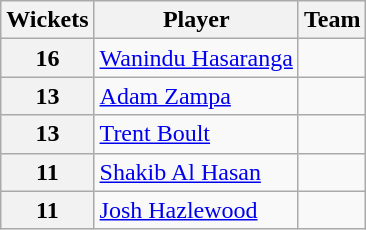<table class="wikitable">
<tr>
<th>Wickets</th>
<th>Player</th>
<th>Team</th>
</tr>
<tr>
<th>16</th>
<td><a href='#'>Wanindu Hasaranga</a></td>
<td></td>
</tr>
<tr>
<th>13</th>
<td><a href='#'>Adam Zampa</a></td>
<td></td>
</tr>
<tr>
<th>13</th>
<td><a href='#'>Trent Boult</a></td>
<td></td>
</tr>
<tr>
<th>11</th>
<td><a href='#'>Shakib Al Hasan</a></td>
<td></td>
</tr>
<tr>
<th>11</th>
<td><a href='#'>Josh Hazlewood</a></td>
<td></td>
</tr>
</table>
